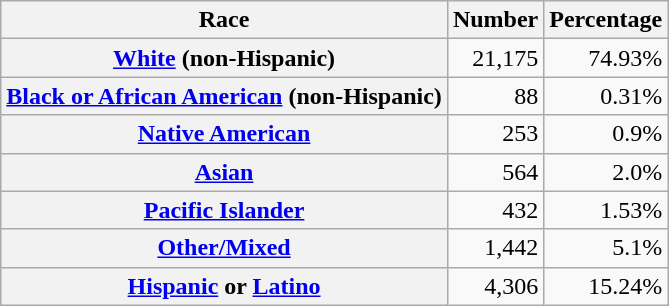<table class="wikitable" style="text-align:right">
<tr>
<th scope="col">Race</th>
<th scope="col">Number</th>
<th scope="col">Percentage</th>
</tr>
<tr>
<th scope="row"><a href='#'>White</a> (non-Hispanic)</th>
<td>21,175</td>
<td>74.93%</td>
</tr>
<tr>
<th scope="row"><a href='#'>Black or African American</a> (non-Hispanic)</th>
<td>88</td>
<td>0.31%</td>
</tr>
<tr>
<th scope="row"><a href='#'>Native American</a></th>
<td>253</td>
<td>0.9%</td>
</tr>
<tr>
<th scope="row"><a href='#'>Asian</a></th>
<td>564</td>
<td>2.0%</td>
</tr>
<tr>
<th scope="row"><a href='#'>Pacific Islander</a></th>
<td>432</td>
<td>1.53%</td>
</tr>
<tr>
<th scope="row"><a href='#'>Other/Mixed</a></th>
<td>1,442</td>
<td>5.1%</td>
</tr>
<tr>
<th scope="row"><a href='#'>Hispanic</a> or <a href='#'>Latino</a></th>
<td>4,306</td>
<td>15.24%</td>
</tr>
</table>
